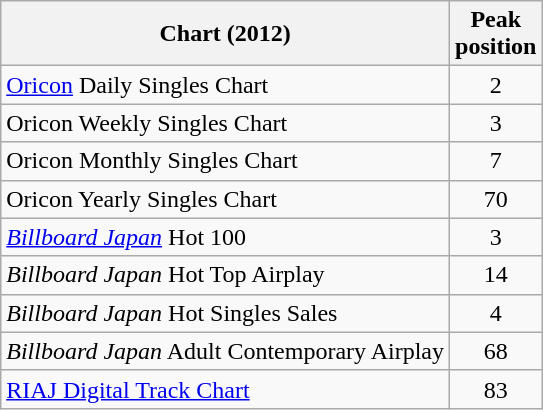<table class="wikitable sortable" border="1">
<tr>
<th>Chart (2012)</th>
<th>Peak<br>position</th>
</tr>
<tr>
<td><a href='#'>Oricon</a> Daily Singles Chart</td>
<td style="text-align:center;">2</td>
</tr>
<tr>
<td>Oricon Weekly Singles Chart</td>
<td style="text-align:center;">3</td>
</tr>
<tr>
<td>Oricon Monthly Singles Chart</td>
<td style="text-align:center;">7</td>
</tr>
<tr>
<td>Oricon Yearly Singles Chart</td>
<td style="text-align:center;">70</td>
</tr>
<tr>
<td><em><a href='#'>Billboard Japan</a></em> Hot 100</td>
<td style="text-align:center;">3</td>
</tr>
<tr>
<td><em>Billboard Japan</em> Hot Top Airplay</td>
<td style="text-align:center;">14</td>
</tr>
<tr>
<td><em>Billboard Japan</em> Hot Singles Sales</td>
<td style="text-align:center;">4</td>
</tr>
<tr>
<td><em>Billboard Japan</em> Adult Contemporary Airplay</td>
<td style="text-align:center;">68</td>
</tr>
<tr>
<td><a href='#'>RIAJ Digital Track Chart</a></td>
<td style="text-align:center;">83</td>
</tr>
</table>
